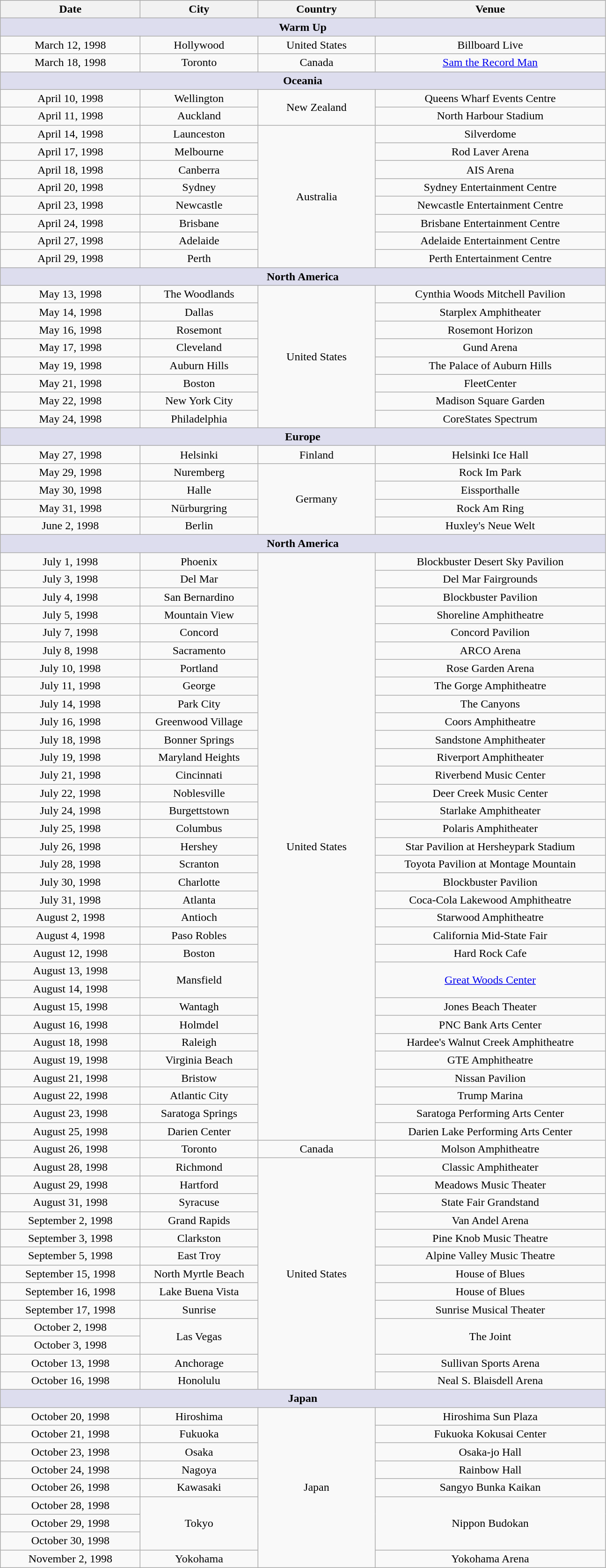<table class="wikitable plainrowheaders" style="text-align:center;">
<tr>
<th scope="col" style="width:12em;">Date</th>
<th scope="col" style="width:10em;">City</th>
<th scope="col" style="width:10em;">Country</th>
<th scope="col" style="width:20em;">Venue</th>
</tr>
<tr>
<th style="background:#dde;" colspan="4">Warm Up</th>
</tr>
<tr>
<td>March 12, 1998</td>
<td>Hollywood</td>
<td>United States</td>
<td>Billboard Live</td>
</tr>
<tr>
<td>March 18, 1998</td>
<td>Toronto</td>
<td>Canada</td>
<td><a href='#'>Sam the Record Man</a></td>
</tr>
<tr>
<th style="background:#dde;" colspan="4">Oceania</th>
</tr>
<tr>
<td>April 10, 1998</td>
<td>Wellington</td>
<td rowspan="2">New Zealand</td>
<td>Queens Wharf Events Centre</td>
</tr>
<tr>
<td>April 11, 1998</td>
<td>Auckland</td>
<td>North Harbour Stadium</td>
</tr>
<tr>
<td>April 14, 1998</td>
<td>Launceston</td>
<td rowspan="8">Australia</td>
<td>Silverdome</td>
</tr>
<tr>
<td>April 17, 1998</td>
<td>Melbourne</td>
<td>Rod Laver Arena</td>
</tr>
<tr>
<td>April 18, 1998</td>
<td>Canberra</td>
<td>AIS Arena</td>
</tr>
<tr>
<td>April 20, 1998</td>
<td>Sydney</td>
<td>Sydney Entertainment Centre</td>
</tr>
<tr>
<td>April 23, 1998</td>
<td>Newcastle</td>
<td>Newcastle Entertainment Centre</td>
</tr>
<tr>
<td>April 24, 1998</td>
<td>Brisbane</td>
<td>Brisbane Entertainment Centre</td>
</tr>
<tr>
<td>April 27, 1998</td>
<td>Adelaide</td>
<td>Adelaide Entertainment Centre</td>
</tr>
<tr>
<td>April 29, 1998</td>
<td>Perth</td>
<td>Perth Entertainment Centre</td>
</tr>
<tr>
<th style="background:#dde;" colspan="4">North America</th>
</tr>
<tr>
<td>May 13, 1998</td>
<td>The Woodlands</td>
<td rowspan="8">United States</td>
<td>Cynthia Woods Mitchell Pavilion</td>
</tr>
<tr>
<td>May 14, 1998</td>
<td>Dallas</td>
<td>Starplex Amphitheater</td>
</tr>
<tr>
<td>May 16, 1998</td>
<td>Rosemont</td>
<td>Rosemont Horizon</td>
</tr>
<tr>
<td>May 17, 1998</td>
<td>Cleveland</td>
<td>Gund Arena</td>
</tr>
<tr>
<td>May 19, 1998</td>
<td>Auburn Hills</td>
<td>The Palace of Auburn Hills</td>
</tr>
<tr>
<td>May 21, 1998</td>
<td>Boston</td>
<td>FleetCenter</td>
</tr>
<tr>
<td>May 22, 1998</td>
<td>New York City</td>
<td>Madison Square Garden</td>
</tr>
<tr>
<td>May 24, 1998</td>
<td>Philadelphia</td>
<td>CoreStates Spectrum</td>
</tr>
<tr>
<th style="background:#dde;" colspan="4">Europe</th>
</tr>
<tr>
<td>May 27, 1998</td>
<td>Helsinki</td>
<td>Finland</td>
<td>Helsinki Ice Hall</td>
</tr>
<tr>
<td>May 29, 1998</td>
<td>Nuremberg</td>
<td rowspan="4">Germany</td>
<td>Rock Im Park</td>
</tr>
<tr>
<td>May 30, 1998</td>
<td>Halle</td>
<td>Eissporthalle</td>
</tr>
<tr>
<td>May 31, 1998</td>
<td>Nürburgring</td>
<td>Rock Am Ring</td>
</tr>
<tr>
<td>June 2, 1998</td>
<td>Berlin</td>
<td>Huxley's Neue Welt</td>
</tr>
<tr>
<th style="background:#dde;" colspan="4">North America</th>
</tr>
<tr>
<td>July 1, 1998</td>
<td>Phoenix</td>
<td rowspan="33">United States</td>
<td>Blockbuster Desert Sky Pavilion</td>
</tr>
<tr>
<td>July 3, 1998</td>
<td>Del Mar</td>
<td>Del Mar Fairgrounds</td>
</tr>
<tr>
<td>July 4, 1998</td>
<td>San Bernardino</td>
<td>Blockbuster Pavilion</td>
</tr>
<tr>
<td>July 5, 1998</td>
<td>Mountain View</td>
<td>Shoreline Amphitheatre</td>
</tr>
<tr>
<td>July 7, 1998</td>
<td>Concord</td>
<td>Concord Pavilion</td>
</tr>
<tr>
<td>July 8, 1998</td>
<td>Sacramento</td>
<td>ARCO Arena</td>
</tr>
<tr>
<td>July 10, 1998</td>
<td>Portland</td>
<td>Rose Garden Arena</td>
</tr>
<tr>
<td>July 11, 1998</td>
<td>George</td>
<td>The Gorge Amphitheatre</td>
</tr>
<tr>
<td>July 14, 1998</td>
<td>Park City</td>
<td>The Canyons</td>
</tr>
<tr>
<td>July 16, 1998</td>
<td>Greenwood Village</td>
<td>Coors Amphitheatre</td>
</tr>
<tr>
<td>July 18, 1998</td>
<td>Bonner Springs</td>
<td>Sandstone Amphitheater</td>
</tr>
<tr>
<td>July 19, 1998</td>
<td>Maryland Heights</td>
<td>Riverport Amphitheater</td>
</tr>
<tr>
<td>July 21, 1998</td>
<td>Cincinnati</td>
<td>Riverbend Music Center</td>
</tr>
<tr>
<td>July 22, 1998</td>
<td>Noblesville</td>
<td>Deer Creek Music Center</td>
</tr>
<tr>
<td>July 24, 1998</td>
<td>Burgettstown</td>
<td>Starlake Amphitheater</td>
</tr>
<tr>
<td>July 25, 1998</td>
<td>Columbus</td>
<td>Polaris Amphitheater</td>
</tr>
<tr>
<td>July 26, 1998</td>
<td>Hershey</td>
<td>Star Pavilion at Hersheypark Stadium</td>
</tr>
<tr>
<td>July 28, 1998</td>
<td>Scranton</td>
<td>Toyota Pavilion at Montage Mountain</td>
</tr>
<tr>
<td>July 30, 1998</td>
<td>Charlotte</td>
<td>Blockbuster Pavilion</td>
</tr>
<tr>
<td>July 31, 1998</td>
<td>Atlanta</td>
<td>Coca-Cola Lakewood Amphitheatre</td>
</tr>
<tr>
<td>August 2, 1998</td>
<td>Antioch</td>
<td>Starwood Amphitheatre</td>
</tr>
<tr>
<td>August 4, 1998</td>
<td>Paso Robles</td>
<td>California Mid-State Fair</td>
</tr>
<tr>
<td>August 12, 1998</td>
<td>Boston</td>
<td>Hard Rock Cafe</td>
</tr>
<tr>
<td>August 13, 1998</td>
<td rowspan="2">Mansfield</td>
<td rowspan="2"><a href='#'>Great Woods Center</a></td>
</tr>
<tr>
<td>August 14, 1998</td>
</tr>
<tr>
<td>August 15, 1998</td>
<td>Wantagh</td>
<td>Jones Beach Theater</td>
</tr>
<tr>
<td>August 16, 1998</td>
<td>Holmdel</td>
<td>PNC Bank Arts Center</td>
</tr>
<tr>
<td>August 18, 1998</td>
<td>Raleigh</td>
<td>Hardee's Walnut Creek Amphitheatre</td>
</tr>
<tr>
<td>August 19, 1998</td>
<td>Virginia Beach</td>
<td>GTE Amphitheatre</td>
</tr>
<tr>
<td>August 21, 1998</td>
<td>Bristow</td>
<td>Nissan Pavilion</td>
</tr>
<tr>
<td>August 22, 1998</td>
<td>Atlantic City</td>
<td>Trump Marina</td>
</tr>
<tr>
<td>August 23, 1998</td>
<td>Saratoga Springs</td>
<td>Saratoga Performing Arts Center</td>
</tr>
<tr>
<td>August 25, 1998</td>
<td>Darien Center</td>
<td>Darien Lake Performing Arts Center</td>
</tr>
<tr>
<td>August 26, 1998</td>
<td>Toronto</td>
<td>Canada</td>
<td>Molson Amphitheatre</td>
</tr>
<tr>
<td>August 28, 1998</td>
<td>Richmond</td>
<td rowspan="13">United States</td>
<td>Classic Amphitheater</td>
</tr>
<tr>
<td>August 29, 1998</td>
<td>Hartford</td>
<td>Meadows Music Theater</td>
</tr>
<tr>
<td>August 31, 1998</td>
<td>Syracuse</td>
<td>State Fair Grandstand</td>
</tr>
<tr>
<td>September 2, 1998</td>
<td>Grand Rapids</td>
<td>Van Andel Arena</td>
</tr>
<tr>
<td>September 3, 1998</td>
<td>Clarkston</td>
<td>Pine Knob Music Theatre</td>
</tr>
<tr>
<td>September 5, 1998</td>
<td>East Troy</td>
<td>Alpine Valley Music Theatre</td>
</tr>
<tr>
<td>September 15, 1998</td>
<td>North Myrtle Beach</td>
<td>House of Blues</td>
</tr>
<tr>
<td>September 16, 1998</td>
<td>Lake Buena Vista</td>
<td>House of Blues</td>
</tr>
<tr>
<td>September 17, 1998</td>
<td>Sunrise</td>
<td>Sunrise Musical Theater</td>
</tr>
<tr>
<td>October 2, 1998</td>
<td rowspan="2">Las Vegas</td>
<td rowspan="2">The Joint</td>
</tr>
<tr>
<td>October 3, 1998</td>
</tr>
<tr>
<td>October 13, 1998</td>
<td>Anchorage</td>
<td>Sullivan Sports Arena</td>
</tr>
<tr>
<td>October 16, 1998</td>
<td>Honolulu</td>
<td>Neal S. Blaisdell Arena</td>
</tr>
<tr>
<th style="background:#dde;" colspan="4">Japan</th>
</tr>
<tr>
<td>October 20, 1998</td>
<td>Hiroshima</td>
<td rowspan="9">Japan</td>
<td>Hiroshima Sun Plaza</td>
</tr>
<tr>
<td>October 21, 1998</td>
<td>Fukuoka</td>
<td>Fukuoka Kokusai Center</td>
</tr>
<tr>
<td>October 23, 1998</td>
<td>Osaka</td>
<td>Osaka-jo Hall</td>
</tr>
<tr>
<td>October 24, 1998</td>
<td>Nagoya</td>
<td>Rainbow Hall</td>
</tr>
<tr>
<td>October 26, 1998</td>
<td>Kawasaki</td>
<td>Sangyo Bunka Kaikan</td>
</tr>
<tr>
<td>October 28, 1998</td>
<td rowspan="3">Tokyo</td>
<td rowspan="3">Nippon Budokan</td>
</tr>
<tr>
<td>October 29, 1998</td>
</tr>
<tr>
<td>October 30, 1998</td>
</tr>
<tr>
<td>November 2, 1998</td>
<td>Yokohama</td>
<td>Yokohama Arena</td>
</tr>
</table>
